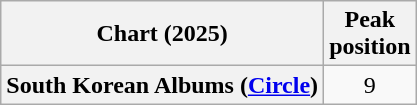<table class="wikitable plainrowheaders" style="text-align:center">
<tr>
<th scope="col">Chart (2025)</th>
<th scope="col">Peak<br>position</th>
</tr>
<tr>
<th scope="row">South Korean Albums (<a href='#'>Circle</a>)</th>
<td>9</td>
</tr>
</table>
